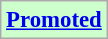<table class="wikitable" style="font-size: 95%">
<tr>
<td bgcolor="#ccffcc"><strong><a href='#'>Promoted</a></strong></td>
</tr>
</table>
